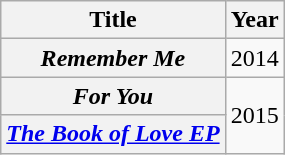<table class="wikitable plainrowheaders" style="text-align:center;">
<tr>
<th scope="col">Title</th>
<th>Year</th>
</tr>
<tr>
<th scope="row"><em>Remember Me</em></th>
<td>2014</td>
</tr>
<tr>
<th scope="row"><em>For You</em></th>
<td rowspan="2">2015</td>
</tr>
<tr>
<th scope="row"><em><a href='#'>The Book of Love EP</a></em></th>
</tr>
</table>
